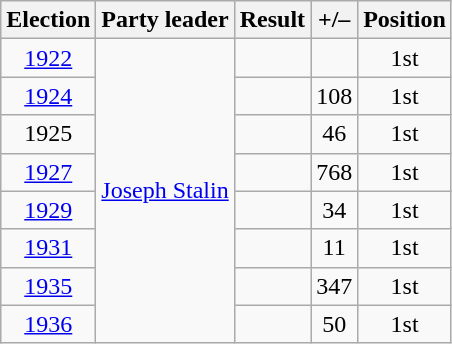<table class="wikitable" style="text-align:center">
<tr>
<th>Election</th>
<th>Party leader</th>
<th>Result</th>
<th>+/–</th>
<th>Position</th>
</tr>
<tr>
<td><a href='#'>1922</a></td>
<td rowspan=8><a href='#'>Joseph Stalin</a></td>
<td></td>
<td></td>
<td> 1st</td>
</tr>
<tr>
<td><a href='#'>1924</a></td>
<td></td>
<td> 108</td>
<td> 1st</td>
</tr>
<tr>
<td>1925</td>
<td></td>
<td> 46</td>
<td> 1st</td>
</tr>
<tr>
<td><a href='#'>1927</a></td>
<td></td>
<td> 768</td>
<td> 1st</td>
</tr>
<tr>
<td><a href='#'>1929</a></td>
<td></td>
<td> 34</td>
<td> 1st</td>
</tr>
<tr>
<td><a href='#'>1931</a></td>
<td></td>
<td> 11</td>
<td> 1st</td>
</tr>
<tr>
<td><a href='#'>1935</a></td>
<td></td>
<td> 347</td>
<td> 1st</td>
</tr>
<tr>
<td><a href='#'>1936</a></td>
<td></td>
<td> 50</td>
<td> 1st</td>
</tr>
</table>
